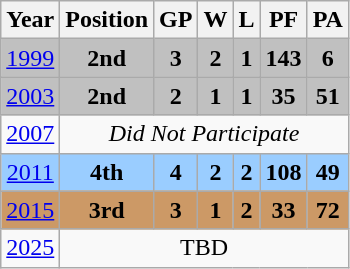<table class="wikitable" style="text-align: center;">
<tr>
<th>Year</th>
<th>Position</th>
<th>GP</th>
<th>W</th>
<th>L</th>
<th>PF</th>
<th>PA</th>
</tr>
<tr bgcolor=silver>
<td> <a href='#'>1999</a></td>
<td><strong>2nd</strong></td>
<td><strong>3</strong></td>
<td><strong>2</strong></td>
<td><strong>1</strong></td>
<td><strong>143</strong></td>
<td><strong>6</strong></td>
</tr>
<tr bgcolor=silver>
<td> <a href='#'>2003</a></td>
<td><strong>2nd</strong></td>
<td><strong>2</strong></td>
<td><strong>1</strong></td>
<td><strong>1</strong></td>
<td><strong>35</strong></td>
<td><strong>51</strong></td>
</tr>
<tr>
<td> <a href='#'>2007</a></td>
<td colspan=6><em>Did Not Participate</em></td>
</tr>
<tr bgcolor=#9ACDFF>
<td> <a href='#'>2011</a></td>
<td><strong>4th</strong></td>
<td><strong>4</strong></td>
<td><strong>2</strong></td>
<td><strong>2</strong></td>
<td><strong>108</strong></td>
<td><strong>49</strong></td>
</tr>
<tr bgcolor=#c96>
<td> <a href='#'>2015</a></td>
<td><strong>3rd</strong></td>
<td><strong>3</strong></td>
<td><strong>1</strong></td>
<td><strong>2</strong></td>
<td><strong>33</strong></td>
<td><strong>72</strong></td>
</tr>
<tr>
<td><a href='#'>2025</a></td>
<td colspan="6">TBD</td>
</tr>
</table>
